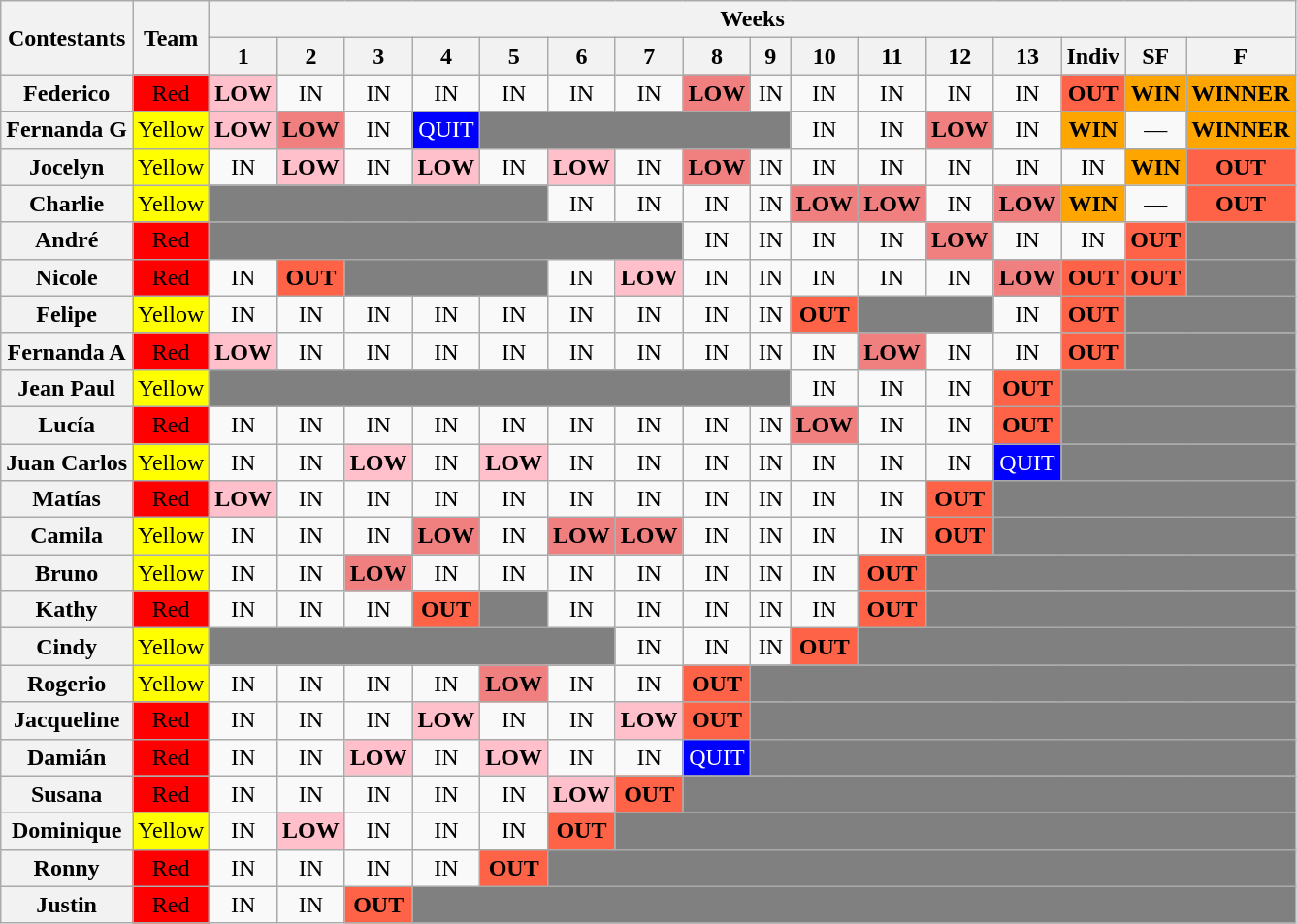<table class="wikitable" style="text-align:center">
<tr>
<th rowspan=2>Contestants</th>
<th rowspan=2>Team</th>
<th colspan=17>Weeks</th>
</tr>
<tr>
<th width="10px">1</th>
<th width="20px">2</th>
<th width="20px">3</th>
<th width="20px">4</th>
<th width="20px">5</th>
<th width="20px">6</th>
<th width="20px">7</th>
<th width="20px">8</th>
<th width="20px">9</th>
<th width="20px">10</th>
<th width="20px">11</th>
<th width="20px">12</th>
<th width="20px">13</th>
<th width="20px">Indiv</th>
<th width="20px">SF</th>
<th width="20px">F</th>
</tr>
<tr>
<th>Federico</th>
<td style="background:red">Red</td>
<td style="background:pink"><strong>LOW</strong></td>
<td>IN</td>
<td>IN</td>
<td>IN</td>
<td>IN</td>
<td>IN</td>
<td>IN</td>
<td style="background:LightCoral"><strong>LOW</strong></td>
<td>IN</td>
<td>IN</td>
<td>IN</td>
<td>IN</td>
<td>IN</td>
<td style="background:tomato"><strong>OUT</strong></td>
<td style="background:Orange"><strong>WIN</strong></td>
<td style="background:Orange"><strong>WINNER</strong></td>
</tr>
<tr>
<th>Fernanda G</th>
<td style="background:yellow">Yellow</td>
<td style="background:pink"><strong>LOW</strong></td>
<td style="background:LightCoral"><strong>LOW</strong></td>
<td>IN</td>
<td style="background:BLUE; color:white;">QUIT</td>
<td colspan=5 style="background:gray"></td>
<td>IN</td>
<td>IN</td>
<td style="background:LightCoral"><strong>LOW</strong></td>
<td>IN</td>
<td style="background:Orange"><strong>WIN</strong></td>
<td>—</td>
<td style="background:Orange"><strong>WINNER</strong></td>
</tr>
<tr>
<th>Jocelyn</th>
<td style="background:yellow">Yellow</td>
<td>IN</td>
<td style="background:pink"><strong>LOW</strong></td>
<td>IN</td>
<td style="background:pink"><strong>LOW</strong></td>
<td>IN</td>
<td style="background:pink"><strong>LOW</strong></td>
<td>IN</td>
<td style="background:LightCoral"><strong>LOW</strong></td>
<td>IN</td>
<td>IN</td>
<td>IN</td>
<td>IN</td>
<td>IN</td>
<td>IN</td>
<td style="background:Orange"><strong>WIN</strong></td>
<td style="background:tomato"><strong>OUT</strong></td>
</tr>
<tr>
<th>Charlie</th>
<td style="background:yellow">Yellow</td>
<td colspan=5 style="background:gray"></td>
<td>IN</td>
<td>IN</td>
<td>IN</td>
<td>IN</td>
<td style="background:LightCoral"><strong>LOW</strong></td>
<td style="background:LightCoral"><strong>LOW</strong></td>
<td>IN</td>
<td style="background:LightCoral"><strong>LOW</strong></td>
<td style="background:Orange"><strong>WIN</strong></td>
<td>—</td>
<td style="background:tomato"><strong>OUT</strong></td>
</tr>
<tr>
<th>André</th>
<td style="background:red">Red</td>
<td colspan=7 style="background:gray"></td>
<td>IN</td>
<td>IN</td>
<td>IN</td>
<td>IN</td>
<td style="background:LightCoral"><strong>LOW</strong></td>
<td>IN</td>
<td>IN</td>
<td style="background:tomato"><strong>OUT</strong></td>
<td colspan=13 style="background:gray"></td>
</tr>
<tr>
<th>Nicole</th>
<td style="background:red">Red</td>
<td>IN</td>
<td style="background:tomato"><strong>OUT</strong></td>
<td colspan=3 style="background:gray"></td>
<td>IN</td>
<td style="background:pink"><strong>LOW</strong></td>
<td>IN</td>
<td>IN</td>
<td>IN</td>
<td>IN</td>
<td>IN</td>
<td style="background:LightCoral"><strong>LOW</strong></td>
<td style="background:tomato"><strong>OUT</strong></td>
<td style="background:tomato"><strong>OUT</strong></td>
<td colspan=13 style="background:gray"></td>
</tr>
<tr>
<th>Felipe</th>
<td style="background:yellow">Yellow</td>
<td>IN</td>
<td>IN</td>
<td>IN</td>
<td>IN</td>
<td>IN</td>
<td>IN</td>
<td>IN</td>
<td>IN</td>
<td>IN</td>
<td style="background:tomato"><strong>OUT</strong></td>
<td colspan=2 style="background:gray"></td>
<td>IN</td>
<td style="background:tomato"><strong>OUT</strong></td>
<td colspan=13 style="background:gray"></td>
</tr>
<tr>
<th>Fernanda A</th>
<td style="background:red">Red</td>
<td style="background:pink"><strong>LOW</strong></td>
<td>IN</td>
<td>IN</td>
<td>IN</td>
<td>IN</td>
<td>IN</td>
<td>IN</td>
<td>IN</td>
<td>IN</td>
<td>IN</td>
<td style="background:LightCoral"><strong>LOW</strong></td>
<td>IN</td>
<td>IN</td>
<td style="background:tomato"><strong>OUT</strong></td>
<td colspan=13 style="background:gray"></td>
</tr>
<tr>
<th>Jean Paul</th>
<td style="background:Yellow">Yellow</td>
<td colspan=9 style="background:gray"></td>
<td>IN</td>
<td>IN</td>
<td>IN</td>
<td style="background:tomato"><strong>OUT</strong></td>
<td colspan=13 style="background:gray"></td>
</tr>
<tr>
<th>Lucía</th>
<td style="background:red">Red</td>
<td>IN</td>
<td>IN</td>
<td>IN</td>
<td>IN</td>
<td>IN</td>
<td>IN</td>
<td>IN</td>
<td>IN</td>
<td>IN</td>
<td style="background:LightCoral"><strong>LOW</strong></td>
<td>IN</td>
<td>IN</td>
<td style="background:tomato"><strong>OUT</strong></td>
<td colspan=13 style="background:gray"></td>
</tr>
<tr>
<th>Juan Carlos</th>
<td style="background:yellow">Yellow</td>
<td>IN</td>
<td>IN</td>
<td style="background:pink"><strong>LOW</strong></td>
<td>IN</td>
<td style="background:pink"><strong>LOW</strong></td>
<td>IN</td>
<td>IN</td>
<td>IN</td>
<td>IN</td>
<td>IN</td>
<td>IN</td>
<td>IN</td>
<td style="background:BLUE; color:white;">QUIT</td>
<td colspan=13 style="background:gray"></td>
</tr>
<tr>
<th>Matías</th>
<td style="background:red">Red</td>
<td style="background:pink"><strong>LOW</strong></td>
<td>IN</td>
<td>IN</td>
<td>IN</td>
<td>IN</td>
<td>IN</td>
<td>IN</td>
<td>IN</td>
<td>IN</td>
<td>IN</td>
<td>IN</td>
<td style="background:tomato"><strong>OUT</strong></td>
<td colspan=13 style="background:gray"></td>
</tr>
<tr>
<th>Camila</th>
<td style="background:yellow">Yellow</td>
<td>IN</td>
<td>IN</td>
<td>IN</td>
<td style="background:LightCoral"><strong>LOW</strong></td>
<td>IN</td>
<td style="background:LightCoral"><strong>LOW</strong></td>
<td style="background:LightCoral"><strong>LOW</strong></td>
<td>IN</td>
<td>IN</td>
<td>IN</td>
<td>IN</td>
<td style="background:tomato"><strong>OUT</strong></td>
<td colspan=13 style="background:gray"></td>
</tr>
<tr>
<th>Bruno</th>
<td style="background:yellow">Yellow</td>
<td>IN</td>
<td>IN</td>
<td style="background:LightCoral"><strong>LOW</strong></td>
<td>IN</td>
<td>IN</td>
<td>IN</td>
<td>IN</td>
<td>IN</td>
<td>IN</td>
<td>IN</td>
<td style="background:tomato"><strong>OUT</strong></td>
<td colspan=13 style="background:gray"></td>
</tr>
<tr>
<th>Kathy</th>
<td style="background:red">Red</td>
<td>IN</td>
<td>IN</td>
<td>IN</td>
<td style="background:tomato"><strong>OUT</strong></td>
<td colspan="" style="background:gray"></td>
<td>IN</td>
<td>IN</td>
<td>IN</td>
<td>IN</td>
<td>IN</td>
<td style="background:tomato"><strong>OUT</strong></td>
<td colspan=13 style="background:gray"></td>
</tr>
<tr>
<th>Cindy</th>
<td style="background:yellow">Yellow</td>
<td colspan=6 style="background:gray"></td>
<td>IN</td>
<td>IN</td>
<td>IN</td>
<td style="background:tomato"><strong>OUT</strong></td>
<td colspan=13 style="background:gray"></td>
</tr>
<tr>
<th>Rogerio</th>
<td style="background:yellow">Yellow</td>
<td>IN</td>
<td>IN</td>
<td>IN</td>
<td>IN</td>
<td style="background:LightCoral"><strong>LOW</strong></td>
<td>IN</td>
<td>IN</td>
<td style="background:tomato"><strong>OUT</strong></td>
<td colspan=13 style="background:gray"></td>
</tr>
<tr>
<th>Jacqueline</th>
<td style="background:red">Red</td>
<td>IN</td>
<td>IN</td>
<td>IN</td>
<td style="background:pink"><strong>LOW</strong></td>
<td>IN</td>
<td>IN</td>
<td style="background:pink"><strong>LOW</strong></td>
<td style="background:tomato"><strong>OUT</strong></td>
<td colspan=13 style="background:gray"></td>
</tr>
<tr>
<th>Damián</th>
<td style="background:red">Red</td>
<td>IN</td>
<td>IN</td>
<td style="background:pink"><strong>LOW</strong></td>
<td>IN</td>
<td style="background:pink"><strong>LOW</strong></td>
<td>IN</td>
<td>IN</td>
<td style="background:BLUE; color:white;">QUIT</td>
<td colspan=13 style="background:gray"></td>
</tr>
<tr>
<th>Susana</th>
<td style="background:red">Red</td>
<td>IN</td>
<td>IN</td>
<td>IN</td>
<td>IN</td>
<td>IN</td>
<td style="background:pink"><strong>LOW</strong></td>
<td style="background:tomato"><strong>OUT</strong></td>
<td colspan=13 style="background:gray"></td>
</tr>
<tr>
<th>Dominique</th>
<td style="background:yellow">Yellow</td>
<td>IN</td>
<td style="background:pink"><strong>LOW</strong></td>
<td>IN</td>
<td>IN</td>
<td>IN</td>
<td style="background:tomato"><strong>OUT</strong></td>
<td colspan=13 style="background:gray"></td>
</tr>
<tr>
<th>Ronny</th>
<td style="background:red">Red</td>
<td>IN</td>
<td>IN</td>
<td>IN</td>
<td>IN</td>
<td style="background:tomato"><strong>OUT</strong></td>
<td colspan=13 style="background:gray"></td>
</tr>
<tr>
<th>Justin</th>
<td style="background:red">Red</td>
<td>IN</td>
<td>IN</td>
<td style="background:tomato"><strong>OUT</strong></td>
<td colspan=13 style="background:gray"></td>
</tr>
</table>
